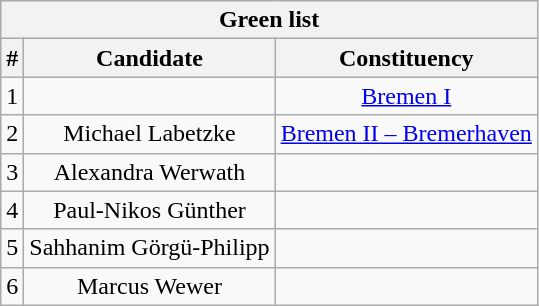<table class="wikitable mw-collapsible mw-collapsed" style="text-align:center">
<tr>
<th colspan=3>Green list</th>
</tr>
<tr>
<th>#</th>
<th>Candidate</th>
<th>Constituency</th>
</tr>
<tr>
<td>1</td>
<td></td>
<td><a href='#'>Bremen I</a></td>
</tr>
<tr>
<td>2</td>
<td>Michael Labetzke</td>
<td><a href='#'>Bremen II – Bremerhaven</a></td>
</tr>
<tr>
<td>3</td>
<td>Alexandra Werwath</td>
<td></td>
</tr>
<tr>
<td>4</td>
<td>Paul-Nikos Günther</td>
<td></td>
</tr>
<tr>
<td>5</td>
<td>Sahhanim Görgü-Philipp</td>
<td></td>
</tr>
<tr>
<td>6</td>
<td>Marcus Wewer</td>
<td></td>
</tr>
</table>
